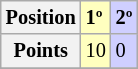<table class="wikitable sortable" style="font-size:85%">
<tr>
<th>Position</th>
<td style="background-color:#ffffbf"><strong>1º</strong></td>
<td style="background-color:#cfcfff"><strong>2º</strong></td>
</tr>
<tr>
<th>Points</th>
<td style="background-color:#ffffbf">10</td>
<td style="background-color:#cfcfff">0</td>
</tr>
<tr>
</tr>
</table>
